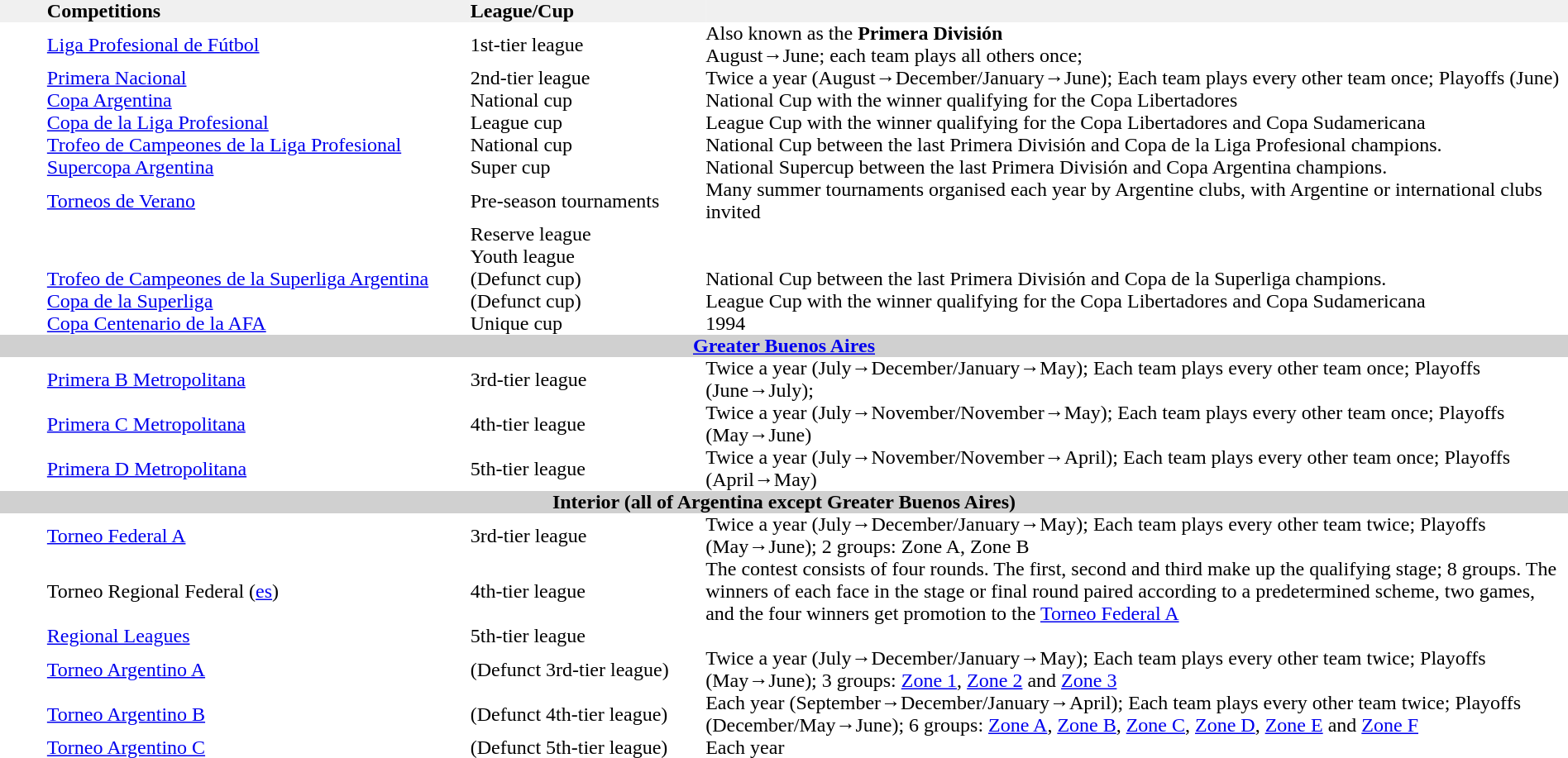<table width="100%" cellspacing="0" cellpadding="0">
<tr bgcolor="F0F0F0">
<th width="3%" align="left"></th>
<th width="27%" align="left">Competitions</th>
<th width="15%" align="left">League/Cup</th>
<th width="55%" align="left"></th>
</tr>
<tr>
<td></td>
<td><a href='#'>Liga Profesional de Fútbol</a></td>
<td>1st-tier league</td>
<td>Also known as the <strong>Primera División</strong><br>August→June; each team plays all others once;</td>
</tr>
<tr>
<td></td>
<td><a href='#'>Primera Nacional</a></td>
<td>2nd-tier league</td>
<td>Twice a year (August→December/January→June); Each team plays every other team once; Playoffs (June)</td>
</tr>
<tr>
<td></td>
<td><a href='#'>Copa Argentina</a></td>
<td>National cup</td>
<td>National Cup with the winner qualifying for the Copa Libertadores</td>
</tr>
<tr>
<td></td>
<td><a href='#'>Copa de la Liga Profesional</a></td>
<td>League cup</td>
<td>League Cup with the winner qualifying for the Copa Libertadores and Copa Sudamericana</td>
</tr>
<tr>
<td></td>
<td><a href='#'>Trofeo de Campeones de la Liga Profesional</a></td>
<td>National cup</td>
<td>National Cup between the last Primera División and Copa de la Liga Profesional champions.</td>
</tr>
<tr>
<td></td>
<td><a href='#'>Supercopa Argentina</a></td>
<td>Super cup</td>
<td>National Supercup between the last Primera División and Copa Argentina champions.</td>
</tr>
<tr>
<td></td>
<td><a href='#'>Torneos de Verano</a></td>
<td>Pre-season tournaments</td>
<td>Many summer tournaments organised each year by Argentine clubs, with Argentine or international clubs invited</td>
</tr>
<tr>
<td></td>
<td></td>
<td>Reserve league</td>
<td></td>
</tr>
<tr>
<td></td>
<td></td>
<td>Youth league</td>
<td></td>
</tr>
<tr>
<td></td>
<td><a href='#'>Trofeo de Campeones de la Superliga Argentina</a></td>
<td>(Defunct cup)</td>
<td>National Cup between the last Primera División and Copa de la Superliga champions.</td>
</tr>
<tr>
<td></td>
<td><a href='#'>Copa de la Superliga</a></td>
<td>(Defunct cup)</td>
<td>League Cup with the winner qualifying for the Copa Libertadores and Copa Sudamericana</td>
</tr>
<tr>
<td></td>
<td><a href='#'>Copa Centenario de la AFA</a></td>
<td>Unique cup</td>
<td>1994</td>
</tr>
<tr bgcolor="D0D0D0">
<th colspan="4"><a href='#'>Greater Buenos Aires</a></th>
</tr>
<tr>
<td></td>
<td><a href='#'>Primera B Metropolitana</a></td>
<td>3rd-tier league</td>
<td>Twice a year (July→December/January→May); Each team plays every other team once; Playoffs (June→July);</td>
</tr>
<tr>
<td></td>
<td><a href='#'>Primera C Metropolitana</a></td>
<td>4th-tier league</td>
<td>Twice a year (July→November/November→May); Each team plays every other team once; Playoffs (May→June)</td>
</tr>
<tr>
<td></td>
<td><a href='#'>Primera D Metropolitana</a></td>
<td>5th-tier league</td>
<td>Twice a year (July→November/November→April); Each team plays every other team once; Playoffs (April→May)</td>
</tr>
<tr bgcolor="D0D0D0">
<th colspan="4">Interior (all of Argentina except Greater Buenos Aires)</th>
</tr>
<tr>
<td></td>
<td><a href='#'>Torneo Federal A</a></td>
<td>3rd-tier league</td>
<td>Twice a year (July→December/January→May); Each team plays every other team twice; Playoffs (May→June); 2 groups: Zone A, Zone B</td>
</tr>
<tr>
<td></td>
<td>Torneo Regional Federal (<a href='#'>es</a>)</td>
<td>4th-tier league</td>
<td>The contest consists of four rounds. The first, second and third make up the qualifying stage; 8 groups. The winners of each face in the stage or final round paired according to a predetermined scheme, two games, and the four winners get promotion to the <a href='#'>Torneo Federal A</a></td>
</tr>
<tr>
<td></td>
<td><a href='#'>Regional Leagues</a></td>
<td>5th-tier league</td>
<td></td>
</tr>
<tr>
<td></td>
<td><a href='#'>Torneo Argentino A</a></td>
<td>(Defunct 3rd-tier league)</td>
<td>Twice a year (July→December/January→May); Each team plays every other team twice; Playoffs (May→June); 3 groups: <a href='#'>Zone 1</a>, <a href='#'>Zone 2</a> and <a href='#'>Zone 3</a></td>
</tr>
<tr>
<td></td>
<td><a href='#'>Torneo Argentino B</a></td>
<td>(Defunct 4th-tier league)</td>
<td>Each year (September→December/January→April); Each team plays every other team twice; Playoffs (December/May→June); 6 groups: <a href='#'>Zone A</a>, <a href='#'>Zone B</a>, <a href='#'>Zone C</a>, <a href='#'>Zone D</a>, <a href='#'>Zone E</a> and <a href='#'>Zone F</a></td>
</tr>
<tr>
<td></td>
<td><a href='#'>Torneo Argentino C</a></td>
<td>(Defunct 5th-tier league)</td>
<td>Each year</td>
</tr>
</table>
